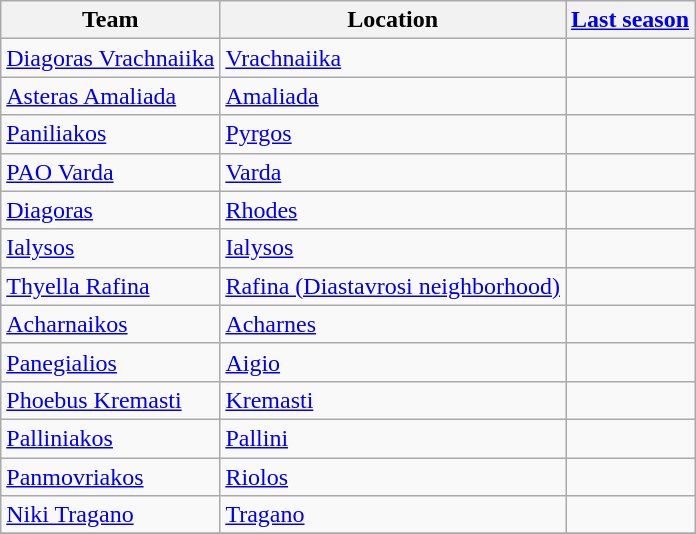<table class="wikitable sortable">
<tr>
<th>Team</th>
<th>Location</th>
<th><a href='#'>Last season</a></th>
</tr>
<tr>
<td><a href='#'>Diagoras Vrachnaiika</a></td>
<td><a href='#'>Vrachnaiika</a></td>
<td></td>
</tr>
<tr>
<td><a href='#'>Asteras Amaliada</a></td>
<td><a href='#'>Amaliada</a></td>
<td></td>
</tr>
<tr>
<td><a href='#'>Paniliakos</a></td>
<td><a href='#'>Pyrgos</a></td>
<td></td>
</tr>
<tr>
<td><a href='#'>PAO Varda</a></td>
<td><a href='#'>Varda</a></td>
<td></td>
</tr>
<tr>
<td><a href='#'>Diagoras</a></td>
<td><a href='#'>Rhodes</a></td>
<td></td>
</tr>
<tr>
<td><a href='#'>Ialysos</a></td>
<td><a href='#'>Ialysos</a></td>
<td></td>
</tr>
<tr>
<td><a href='#'>Thyella Rafina</a></td>
<td><a href='#'>Rafina (Diastavrosi neighborhood)</a></td>
<td></td>
</tr>
<tr>
<td><a href='#'>Acharnaikos</a></td>
<td><a href='#'>Acharnes</a></td>
<td></td>
</tr>
<tr>
<td><a href='#'>Panegialios</a></td>
<td><a href='#'>Aigio</a></td>
<td></td>
</tr>
<tr>
<td><a href='#'>Phoebus Kremasti</a></td>
<td><a href='#'>Kremasti</a></td>
<td></td>
</tr>
<tr>
<td><a href='#'>Palliniakos</a></td>
<td><a href='#'>Pallini</a></td>
<td></td>
</tr>
<tr>
<td><a href='#'>Panmovriakos</a></td>
<td><a href='#'>Riolos</a></td>
<td></td>
</tr>
<tr>
<td><a href='#'>Niki Tragano</a></td>
<td><a href='#'>Tragano</a></td>
<td></td>
</tr>
<tr>
</tr>
</table>
